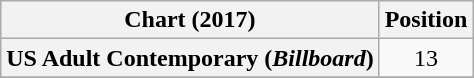<table class="wikitable plainrowheaders " style="text-align:center;">
<tr>
<th>Chart (2017)</th>
<th>Position</th>
</tr>
<tr>
<th scope="row">US Adult Contemporary (<em>Billboard</em>)</th>
<td>13</td>
</tr>
<tr>
</tr>
</table>
